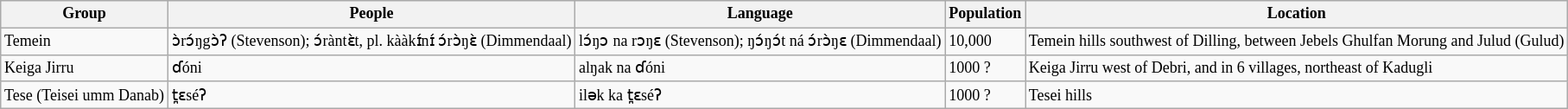<table class="wikitable" | style="font-size: 75%;" |>
<tr>
<th>Group</th>
<th>People</th>
<th>Language</th>
<th>Population</th>
<th>Location</th>
</tr>
<tr>
<td>Temein</td>
<td>ɔ̀rɔ́ŋgɔ̀ʔ (Stevenson); ɔ́ràntɛ̀t, pl. kààkɪ́nɪ́ ɔ́rɔ̀ŋɛ̀ (Dimmendaal)</td>
<td>lɔ́ŋɔ na rɔŋɛ (Stevenson); ŋɔ́ŋɔ́t ná ɔ́rɔ̀ŋɛ (Dimmendaal)</td>
<td>10,000</td>
<td>Temein hills southwest of Dilling, between Jebels Ghulfan Morung and Julud (Gulud)</td>
</tr>
<tr>
<td>Keiga Jirru</td>
<td>ɗóni</td>
<td>alŋak na ɗóni</td>
<td>1000 ?</td>
<td>Keiga Jirru west of Debri, and in 6 villages, northeast of Kadugli</td>
</tr>
<tr>
<td>Tese (Teisei umm Danab)</td>
<td>t̪ɛséʔ</td>
<td>ilək ka t̪ɛséʔ</td>
<td>1000 ?</td>
<td>Tesei hills</td>
</tr>
</table>
